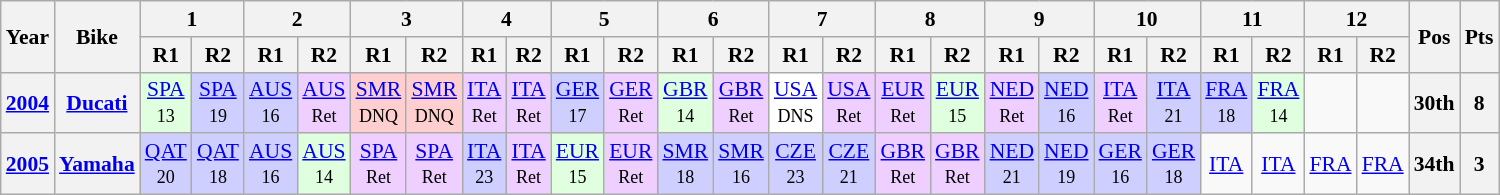<table class="wikitable" style="text-align:center; font-size:90%">
<tr>
<th valign="middle" rowspan=2>Year</th>
<th valign="middle" rowspan=2>Bike</th>
<th colspan=2>1</th>
<th colspan=2>2</th>
<th colspan=2>3</th>
<th colspan=2>4</th>
<th colspan=2>5</th>
<th colspan=2>6</th>
<th colspan=2>7</th>
<th colspan=2>8</th>
<th colspan=2>9</th>
<th colspan=2>10</th>
<th colspan=2>11</th>
<th colspan=2>12</th>
<th rowspan=2>Pos</th>
<th rowspan=2>Pts</th>
</tr>
<tr>
<th>R1</th>
<th>R2</th>
<th>R1</th>
<th>R2</th>
<th>R1</th>
<th>R2</th>
<th>R1</th>
<th>R2</th>
<th>R1</th>
<th>R2</th>
<th>R1</th>
<th>R2</th>
<th>R1</th>
<th>R2</th>
<th>R1</th>
<th>R2</th>
<th>R1</th>
<th>R2</th>
<th>R1</th>
<th>R2</th>
<th>R1</th>
<th>R2</th>
<th>R1</th>
<th>R2</th>
</tr>
<tr>
<th><a href='#'>2004</a></th>
<th><a href='#'>Ducati</a></th>
<td style="background:#DFFFDF;"><a href='#'>SPA</a><br><small>13</small></td>
<td style="background:#CFCFFF;"><a href='#'>SPA</a><br><small>19</small></td>
<td style="background:#CFCFFF;"><a href='#'>AUS</a><br><small>16</small></td>
<td style="background:#EFCFFF;"><a href='#'>AUS</a><br><small>Ret</small></td>
<td style="background:#FFCFCF;"><a href='#'>SMR</a><br><small>DNQ</small></td>
<td style="background:#FFCFCF;"><a href='#'>SMR</a><br><small>DNQ</small></td>
<td style="background:#EFCFFF;"><a href='#'>ITA</a><br><small>Ret</small></td>
<td style="background:#EFCFFF;"><a href='#'>ITA</a><br><small>Ret</small></td>
<td style="background:#CFCFFF;"><a href='#'>GER</a><br><small>17</small></td>
<td style="background:#EFCFFF;"><a href='#'>GER</a><br><small>Ret</small></td>
<td style="background:#DFFFDF;"><a href='#'>GBR</a><br><small>14</small></td>
<td style="background:#EFCFFF;"><a href='#'>GBR</a><br><small>Ret</small></td>
<td style="background:#FFFFFF;"><a href='#'>USA</a><br><small>DNS</small></td>
<td style="background:#EFCFFF;"><a href='#'>USA</a><br><small>Ret</small></td>
<td style="background:#EFCFFF;"><a href='#'>EUR</a><br><small>Ret</small></td>
<td style="background:#DFFFDF;"><a href='#'>EUR</a><br><small>15</small></td>
<td style="background:#EFCFFF;"><a href='#'>NED</a><br><small>Ret</small></td>
<td style="background:#CFCFFF;"><a href='#'>NED</a><br><small>16</small></td>
<td style="background:#EFCFFF;"><a href='#'>ITA</a><br><small>Ret</small></td>
<td style="background:#CFCFFF;"><a href='#'>ITA</a><br><small>21</small></td>
<td style="background:#CFCFFF;"><a href='#'>FRA</a><br><small>18</small></td>
<td style="background:#DFFFDF;"><a href='#'>FRA</a><br><small>14</small></td>
<td></td>
<td></td>
<th>30th</th>
<th>8</th>
</tr>
<tr>
<th><a href='#'>2005</a></th>
<th><a href='#'>Yamaha</a></th>
<td style="background:#CFCFFF;"><a href='#'>QAT</a><br><small>20</small></td>
<td style="background:#CFCFFF;"><a href='#'>QAT</a><br><small>18</small></td>
<td style="background:#CFCFFF;"><a href='#'>AUS</a><br><small>16</small></td>
<td style="background:#DFFFDF;"><a href='#'>AUS</a><br><small>14</small></td>
<td style="background:#EFCFFF;"><a href='#'>SPA</a><br><small>Ret</small></td>
<td style="background:#EFCFFF;"><a href='#'>SPA</a><br><small>Ret</small></td>
<td style="background:#CFCFFF;"><a href='#'>ITA</a><br><small>23</small></td>
<td style="background:#EFCFFF;"><a href='#'>ITA</a><br><small>Ret</small></td>
<td style="background:#DFFFDF;"><a href='#'>EUR</a><br><small>15</small></td>
<td style="background:#EFCFFF;"><a href='#'>EUR</a><br><small>Ret</small></td>
<td style="background:#CFCFFF;"><a href='#'>SMR</a><br><small>18</small></td>
<td style="background:#CFCFFF;"><a href='#'>SMR</a><br><small>16</small></td>
<td style="background:#CFCFFF;"><a href='#'>CZE</a><br><small>23</small></td>
<td style="background:#CFCFFF;"><a href='#'>CZE</a><br><small>21</small></td>
<td style="background:#EFCFFF;"><a href='#'>GBR</a><br><small>Ret</small></td>
<td style="background:#EFCFFF;"><a href='#'>GBR</a><br><small>Ret</small></td>
<td style="background:#CFCFFF;"><a href='#'>NED</a><br><small>21</small></td>
<td style="background:#CFCFFF;"><a href='#'>NED</a><br><small>19</small></td>
<td style="background:#CFCFFF;"><a href='#'>GER</a><br><small>16</small></td>
<td style="background:#CFCFFF;"><a href='#'>GER</a><br><small>18</small></td>
<td><a href='#'>ITA</a></td>
<td><a href='#'>ITA</a></td>
<td><a href='#'>FRA</a></td>
<td><a href='#'>FRA</a></td>
<th>34th</th>
<th>3</th>
</tr>
</table>
